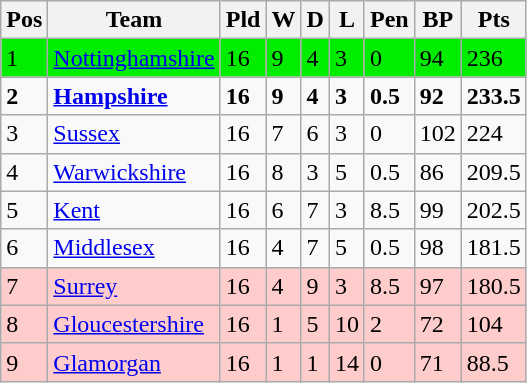<table class="wikitable">
<tr>
<th>Pos</th>
<th>Team</th>
<th>Pld</th>
<th>W</th>
<th>D</th>
<th>L</th>
<th>Pen</th>
<th>BP</th>
<th>Pts</th>
</tr>
<tr bgcolor="#00ed00">
<td>1</td>
<td><a href='#'>Nottinghamshire</a></td>
<td>16</td>
<td>9</td>
<td>4</td>
<td>3</td>
<td>0</td>
<td>94</td>
<td>236</td>
</tr>
<tr>
<td><strong>2</strong></td>
<td><strong><a href='#'>Hampshire</a></strong></td>
<td><strong>16</strong></td>
<td><strong>9</strong></td>
<td><strong>4</strong></td>
<td><strong>3</strong></td>
<td><strong>0.5</strong></td>
<td><strong>92</strong></td>
<td><strong>233.5</strong></td>
</tr>
<tr>
<td>3</td>
<td><a href='#'>Sussex</a></td>
<td>16</td>
<td>7</td>
<td>6</td>
<td>3</td>
<td>0</td>
<td>102</td>
<td>224</td>
</tr>
<tr>
<td>4</td>
<td><a href='#'>Warwickshire</a></td>
<td>16</td>
<td>8</td>
<td>3</td>
<td>5</td>
<td>0.5</td>
<td>86</td>
<td>209.5</td>
</tr>
<tr>
<td>5</td>
<td><a href='#'>Kent</a></td>
<td>16</td>
<td>6</td>
<td>7</td>
<td>3</td>
<td>8.5</td>
<td>99</td>
<td>202.5</td>
</tr>
<tr>
<td>6</td>
<td><a href='#'>Middlesex</a></td>
<td>16</td>
<td>4</td>
<td>7</td>
<td>5</td>
<td>0.5</td>
<td>98</td>
<td>181.5</td>
</tr>
<tr bgcolor="#ffcccc">
<td>7</td>
<td><a href='#'>Surrey</a></td>
<td>16</td>
<td>4</td>
<td>9</td>
<td>3</td>
<td>8.5</td>
<td>97</td>
<td>180.5</td>
</tr>
<tr bgcolor="#ffcccc">
<td>8</td>
<td><a href='#'>Gloucestershire</a></td>
<td>16</td>
<td>1</td>
<td>5</td>
<td>10</td>
<td>2</td>
<td>72</td>
<td>104</td>
</tr>
<tr bgcolor="#ffcccc">
<td>9</td>
<td><a href='#'>Glamorgan</a></td>
<td>16</td>
<td>1</td>
<td>1</td>
<td>14</td>
<td>0</td>
<td>71</td>
<td>88.5</td>
</tr>
</table>
